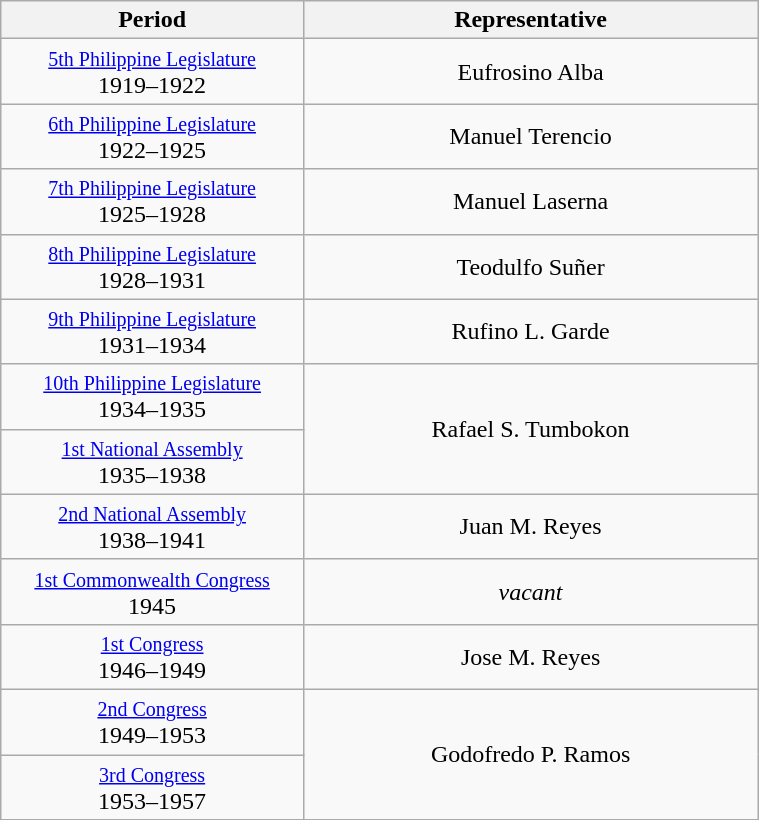<table class="wikitable" style="text-align:center; width:40%;">
<tr>
<th width="40%">Period</th>
<th>Representative</th>
</tr>
<tr>
<td><small><a href='#'>5th Philippine Legislature</a></small><br>1919–1922</td>
<td>Eufrosino Alba</td>
</tr>
<tr>
<td><small><a href='#'>6th Philippine Legislature</a></small><br>1922–1925</td>
<td>Manuel Terencio</td>
</tr>
<tr>
<td><small><a href='#'>7th Philippine Legislature</a></small><br>1925–1928</td>
<td>Manuel Laserna</td>
</tr>
<tr>
<td><small><a href='#'>8th Philippine Legislature</a></small><br>1928–1931</td>
<td>Teodulfo Suñer</td>
</tr>
<tr>
<td><small><a href='#'>9th Philippine Legislature</a></small><br>1931–1934</td>
<td>Rufino L. Garde</td>
</tr>
<tr>
<td><small><a href='#'>10th Philippine Legislature</a></small><br>1934–1935</td>
<td rowspan="2">Rafael S. Tumbokon</td>
</tr>
<tr>
<td><small><a href='#'>1st National Assembly</a></small><br>1935–1938</td>
</tr>
<tr>
<td><small><a href='#'>2nd National Assembly</a></small><br>1938–1941</td>
<td>Juan M. Reyes</td>
</tr>
<tr>
<td><small><a href='#'>1st Commonwealth Congress</a></small><br>1945</td>
<td><em>vacant</em></td>
</tr>
<tr>
<td><small><a href='#'>1st Congress</a></small><br>1946–1949</td>
<td>Jose M. Reyes</td>
</tr>
<tr>
<td><small><a href='#'>2nd Congress</a></small><br>1949–1953</td>
<td rowspan="2">Godofredo P. Ramos</td>
</tr>
<tr>
<td><small><a href='#'>3rd Congress</a></small><br>1953–1957</td>
</tr>
</table>
